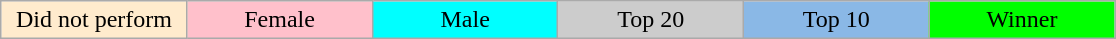<table class="wikitable" style="margin:1em auto; text-align:center;">
<tr>
<td style="background:#ffebcd; width:15%;">Did not perform</td>
<td style="background:pink; width:15%;">Female</td>
<td style="background:cyan; width:15%;">Male</td>
<td style="background:#ccc; width:15%;">Top 20</td>
<td style="background:#8ab8e6; width:15%;">Top 10</td>
<td style="background:lime; width:15%;">Winner</td>
</tr>
</table>
